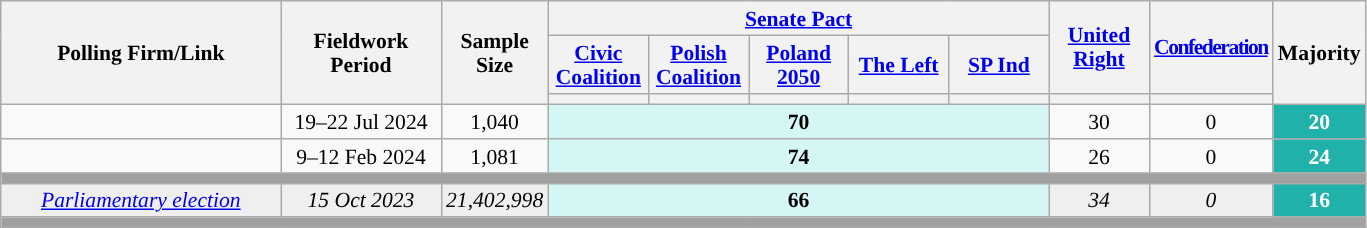<table class="wikitable sortable collapsible" style="text-align:center; font-size:90%; line-height:16px">
<tr background-color:#E9E9E9">
<th rowspan="3" style="width:180px;">Polling Firm/Link</th>
<th rowspan="3" data-sort-type="date" style="width:100px;">Fieldwork<br>Period</th>
<th rowspan="3" style="width:20px;">Sample Size</th>
<th colspan="5" style="width:60px;" class="unsortable"><a href='#'>Senate Pact</a></th>
<th rowspan="2" style="width:60px;" class="unsortable"><a href='#'>United Right</a></th>
<th rowspan="2" style="width:60px;letter-spacing: -1px;" class="unsortable"><a href='#'>Confederation</a></th>
<th rowspan="3" data-sort-type="number" style="width:30px;">Majority</th>
</tr>
<tr>
<th style="width:60px;" class="unsortable"><a href='#'>Civic Coalition</a></th>
<th style="width:60px;" class="unsortable"><a href='#'>Polish Coalition</a></th>
<th style="width:60px;" class="unsortable"><a href='#'>Poland 2050</a></th>
<th style="width:60px;" class="unsortable"><a href='#'>The Left</a></th>
<th style="width:60px;" class="unsortable"><a href='#'>SP Ind</a></th>
</tr>
<tr>
<th data-sort-type="number" style="height:1px; background:"></th>
<th data-sort-type="number" style="height:1px; background:"></th>
<th data-sort-type="number" style="height:1px; background:"></th>
<th data-sort-type="number" style="height:1px; background:"></th>
<th data-sort-type="number" style="height:1px; background:"></th>
<th data-sort-type="number" style="height:1px; background:"></th>
<th data-sort-type="number" style="height:1px; background:"></th>
</tr>
<tr>
<td></td>
<td data-sort-value="2024-07-22">19–22 Jul 2024</td>
<td>1,040</td>
<td colspan="5" style="background:#D4F7F6;"><strong>70</strong></td>
<td>30</td>
<td>0</td>
<td style="background:#20B2AA; color:white;"><strong>20</strong></td>
</tr>
<tr>
<td></td>
<td data-sort-value="2024-02-12">9–12 Feb 2024</td>
<td>1,081</td>
<td colspan="5" style="background:#D4F7F6;"><strong>74</strong></td>
<td>26</td>
<td>0</td>
<td style="background:#20B2AA; color:white;"><strong>24</strong></td>
</tr>
<tr>
<td colspan="12" style="background:#A0A0A0"></td>
</tr>
<tr style="background:#EFEFEF;">
<td><a href='#'><em>Parliamentary election</em></a></td>
<td data-sort-value="2023-10-15"><em>15 Oct 2023</em></td>
<td><em>21,402,998</em> </td>
<td colspan="5" style="background:#D4F7F6;"><strong>66</strong></td>
<td><em>34</em></td>
<td><em>0</em></td>
<td style="background:#20B2AA; color:white;"><strong>16</strong></td>
</tr>
<tr>
<td colspan="12" style="background:#A0A0A0"></td>
</tr>
</table>
